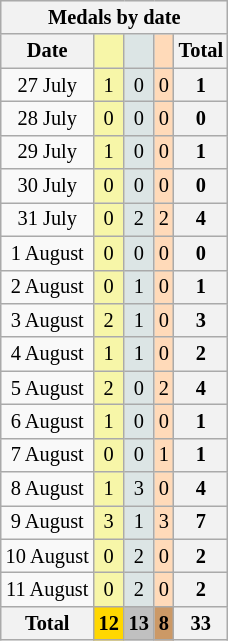<table class="wikitable" style="font-size:85%">
<tr bgcolor="#efefef">
<th colspan=6>Medals by date</th>
</tr>
<tr align=center>
<th>Date</th>
<td bgcolor=#f7f6a8></td>
<td bgcolor=#dce5e5></td>
<td bgcolor=#ffdab9></td>
<th>Total</th>
</tr>
<tr align=center>
<td>27 July</td>
<td style="background:#F7F6A8;">1</td>
<td style="background:#DCE5E5;">0</td>
<td style="background:#FFDAB9;">0</td>
<th>1</th>
</tr>
<tr align=center>
<td>28 July</td>
<td style="background:#F7F6A8;">0</td>
<td style="background:#DCE5E5;">0</td>
<td style="background:#FFDAB9;">0</td>
<th>0</th>
</tr>
<tr align=center>
<td>29 July</td>
<td style="background:#F7F6A8;">1</td>
<td style="background:#DCE5E5;">0</td>
<td style="background:#FFDAB9;">0</td>
<th>1</th>
</tr>
<tr align=center>
<td>30 July</td>
<td style="background:#F7F6A8;">0</td>
<td style="background:#DCE5E5;">0</td>
<td style="background:#FFDAB9;">0</td>
<th>0</th>
</tr>
<tr align=center>
<td>31 July</td>
<td style="background:#F7F6A8;">0</td>
<td style="background:#DCE5E5;">2</td>
<td style="background:#FFDAB9;">2</td>
<th>4</th>
</tr>
<tr align=center>
<td>1 August</td>
<td style="background:#F7F6A8;">0</td>
<td style="background:#DCE5E5;">0</td>
<td style="background:#FFDAB9;">0</td>
<th>0</th>
</tr>
<tr align=center>
<td>2 August</td>
<td style="background:#F7F6A8;">0</td>
<td style="background:#DCE5E5;">1</td>
<td style="background:#FFDAB9;">0</td>
<th>1</th>
</tr>
<tr align=center>
<td>3 August</td>
<td style="background:#F7F6A8;">2</td>
<td style="background:#DCE5E5;">1</td>
<td style="background:#FFDAB9;">0</td>
<th>3</th>
</tr>
<tr align=center>
<td>4 August</td>
<td style="background:#F7F6A8;">1</td>
<td style="background:#DCE5E5;">1</td>
<td style="background:#FFDAB9;">0</td>
<th>2</th>
</tr>
<tr align=center>
<td>5 August</td>
<td style="background:#F7F6A8;">2</td>
<td style="background:#DCE5E5;">0</td>
<td style="background:#FFDAB9;">2</td>
<th>4</th>
</tr>
<tr align=center>
<td>6 August</td>
<td style="background:#F7F6A8;">1</td>
<td style="background:#DCE5E5;">0</td>
<td style="background:#FFDAB9;">0</td>
<th>1</th>
</tr>
<tr align=center>
<td>7 August</td>
<td style="background:#F7F6A8;">0</td>
<td style="background:#DCE5E5;">0</td>
<td style="background:#FFDAB9;">1</td>
<th>1</th>
</tr>
<tr align=center>
<td>8 August</td>
<td style="background:#F7F6A8;">1</td>
<td style="background:#DCE5E5;">3</td>
<td style="background:#FFDAB9;">0</td>
<th>4</th>
</tr>
<tr align=center>
<td>9 August</td>
<td style="background:#F7F6A8;">3</td>
<td style="background:#DCE5E5;">1</td>
<td style="background:#FFDAB9;">3</td>
<th>7</th>
</tr>
<tr align=center>
<td>10 August</td>
<td style="background:#F7F6A8;">0</td>
<td style="background:#DCE5E5;">2</td>
<td style="background:#FFDAB9;">0</td>
<th>2</th>
</tr>
<tr align=center>
<td>11 August</td>
<td style="background:#F7F6A8;">0</td>
<td style="background:#DCE5E5;">2</td>
<td style="background:#FFDAB9;">0</td>
<th>2</th>
</tr>
<tr align=center>
<th><strong>Total</strong></th>
<th style="background:gold;">12</th>
<th style="background:silver;">13</th>
<th style="background:#c96;">8</th>
<th>33</th>
</tr>
</table>
